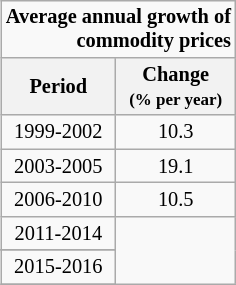<table class="wikitable" style="text-align: right; margin-left: 10px; font-size: 85%; float: right;">
<tr>
<td colspan="2"><strong>Average annual growth of<br>commodity prices</strong></td>
</tr>
<tr>
<th>Period</th>
<th>Change<br><small>(% per year)</small></th>
</tr>
<tr style="text-align: center;">
<td>1999-2002</td>
<td>10.3</td>
</tr>
<tr style="text-align: center;">
<td>2003-2005</td>
<td>19.1</td>
</tr>
<tr style="text-align: center;">
<td>2006-2010</td>
<td>10.5</td>
</tr>
<tr style="text-align: center;">
<td>2011-2014</td>
</tr>
<tr 7.0>
</tr>
<tr style="text-align: center;">
<td>2015-2016</td>
</tr>
<tr 6.5>
</tr>
</table>
